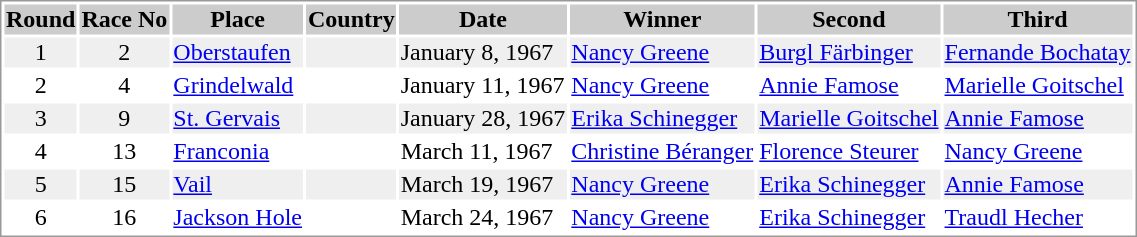<table border="0" style="border: 1px solid #999; background-color:#FFFFFF; text-align:center">
<tr align="center" bgcolor="#CCCCCC">
<th>Round</th>
<th>Race No</th>
<th>Place</th>
<th>Country</th>
<th>Date</th>
<th>Winner</th>
<th>Second</th>
<th>Third</th>
</tr>
<tr bgcolor="#EFEFEF">
<td>1</td>
<td>2</td>
<td align="left"><a href='#'>Oberstaufen</a></td>
<td align="left"></td>
<td align="left">January 8, 1967</td>
<td align="left"> <a href='#'>Nancy Greene</a></td>
<td align="left"> <a href='#'>Burgl Färbinger</a></td>
<td align="left"> <a href='#'>Fernande Bochatay</a></td>
</tr>
<tr>
<td>2</td>
<td>4</td>
<td align="left"><a href='#'>Grindelwald</a></td>
<td align="left"></td>
<td align="left">January 11, 1967</td>
<td align="left"> <a href='#'>Nancy Greene</a></td>
<td align="left"> <a href='#'>Annie Famose</a></td>
<td align="left"> <a href='#'>Marielle Goitschel</a></td>
</tr>
<tr bgcolor="#EFEFEF">
<td>3</td>
<td>9</td>
<td align="left"><a href='#'>St. Gervais</a></td>
<td align="left"></td>
<td align="left">January 28, 1967</td>
<td align="left"> <a href='#'>Erika Schinegger</a></td>
<td align="left"> <a href='#'>Marielle Goitschel</a></td>
<td align="left"> <a href='#'>Annie Famose</a></td>
</tr>
<tr>
<td>4</td>
<td>13</td>
<td align="left"><a href='#'>Franconia</a></td>
<td align="left"></td>
<td align="left">March 11, 1967</td>
<td align="left"> <a href='#'>Christine Béranger</a></td>
<td align="left"> <a href='#'>Florence Steurer</a></td>
<td align="left"> <a href='#'>Nancy Greene</a></td>
</tr>
<tr bgcolor="#EFEFEF">
<td>5</td>
<td>15</td>
<td align="left"><a href='#'>Vail</a></td>
<td align="left"></td>
<td align="left">March 19, 1967</td>
<td align="left"> <a href='#'>Nancy Greene</a></td>
<td align="left"> <a href='#'>Erika Schinegger</a></td>
<td align="left"> <a href='#'>Annie Famose</a></td>
</tr>
<tr>
<td>6</td>
<td>16</td>
<td align="left"><a href='#'>Jackson Hole</a></td>
<td align="left"></td>
<td align="left">March 24, 1967</td>
<td align="left"> <a href='#'>Nancy Greene</a></td>
<td align="left"> <a href='#'>Erika Schinegger</a></td>
<td align="left"> <a href='#'>Traudl Hecher</a></td>
</tr>
</table>
